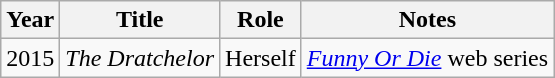<table class="wikitable sortable">
<tr>
<th>Year</th>
<th>Title</th>
<th>Role</th>
<th>Notes</th>
</tr>
<tr>
<td>2015</td>
<td><em>The Dratchelor</em></td>
<td>Herself</td>
<td><em><a href='#'>Funny Or Die</a></em> web series</td>
</tr>
</table>
